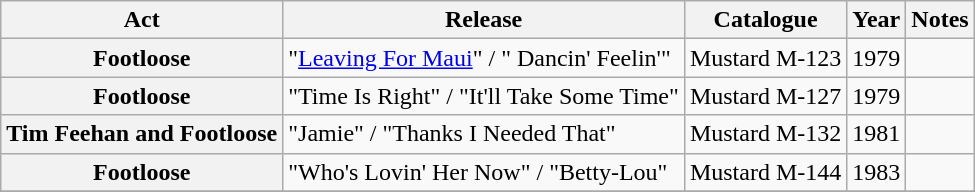<table class="wikitable plainrowheaders sortable">
<tr>
<th scope="col" class="unsortable">Act</th>
<th scope="col">Release</th>
<th scope="col">Catalogue</th>
<th scope="col">Year</th>
<th scope="col" class="unsortable">Notes</th>
</tr>
<tr>
<th scope="row">Footloose</th>
<td>"<a href='#'>Leaving For Maui</a>" / "	Dancin' Feelin'"</td>
<td>Mustard M-123</td>
<td>1979</td>
<td></td>
</tr>
<tr>
<th scope="row">Footloose</th>
<td>"Time Is Right" / "It'll Take Some Time"</td>
<td>Mustard  M-127</td>
<td>1979</td>
<td></td>
</tr>
<tr>
<th scope="row">Tim Feehan and Footloose</th>
<td>"Jamie" / "Thanks I Needed That"</td>
<td>Mustard M-132</td>
<td>1981</td>
<td></td>
</tr>
<tr>
<th scope="row">Footloose</th>
<td>"Who's Lovin' Her Now" / "Betty-Lou"</td>
<td>Mustard M-144</td>
<td>1983</td>
<td></td>
</tr>
<tr>
</tr>
</table>
